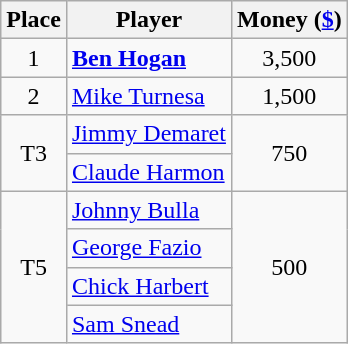<table class=wikitable>
<tr>
<th>Place</th>
<th>Player</th>
<th>Money (<a href='#'>$</a>)</th>
</tr>
<tr>
<td align=center>1</td>
<td> <strong><a href='#'>Ben Hogan</a></strong></td>
<td align=center>3,500</td>
</tr>
<tr>
<td align=center>2</td>
<td> <a href='#'>Mike Turnesa</a></td>
<td align=center>1,500</td>
</tr>
<tr>
<td align=center rowspan=2>T3</td>
<td> <a href='#'>Jimmy Demaret</a></td>
<td align=center rowspan=2>750</td>
</tr>
<tr>
<td> <a href='#'>Claude Harmon</a></td>
</tr>
<tr>
<td align=center rowspan=4>T5</td>
<td> <a href='#'>Johnny Bulla</a></td>
<td align=center rowspan=4>500</td>
</tr>
<tr>
<td> <a href='#'>George Fazio</a></td>
</tr>
<tr>
<td> <a href='#'>Chick Harbert</a></td>
</tr>
<tr>
<td> <a href='#'>Sam Snead</a></td>
</tr>
</table>
